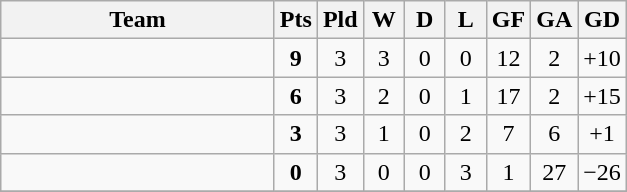<table class=wikitable style="text-align:center">
<tr>
<th width=175>Team</th>
<th width=20>Pts</th>
<th width=20>Pld</th>
<th width=20>W</th>
<th width=20>D</th>
<th width=20>L</th>
<th width=20>GF</th>
<th width=20>GA</th>
<th width=20>GD</th>
</tr>
<tr>
<td style="text-align:left;"></td>
<td><strong>9</strong></td>
<td>3</td>
<td>3</td>
<td>0</td>
<td>0</td>
<td>12</td>
<td>2</td>
<td>+10</td>
</tr>
<tr>
<td style="text-align:left;"></td>
<td><strong>6</strong></td>
<td>3</td>
<td>2</td>
<td>0</td>
<td>1</td>
<td>17</td>
<td>2</td>
<td>+15</td>
</tr>
<tr>
<td style="text-align:left;"></td>
<td><strong>3</strong></td>
<td>3</td>
<td>1</td>
<td>0</td>
<td>2</td>
<td>7</td>
<td>6</td>
<td>+1</td>
</tr>
<tr>
<td style="text-align:left;"></td>
<td><strong>0</strong></td>
<td>3</td>
<td>0</td>
<td>0</td>
<td>3</td>
<td>1</td>
<td>27</td>
<td>−26</td>
</tr>
<tr>
</tr>
</table>
